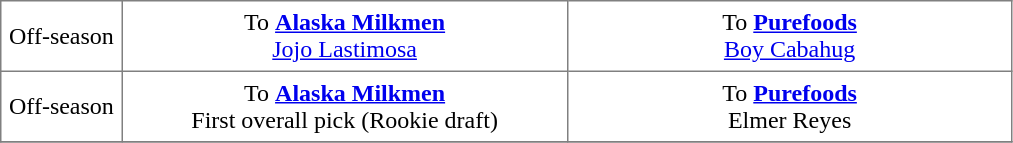<table border="1" style="border-collapse:collapse; text-align: center" cellpadding="5">
<tr>
<td style="width:12%">Off-season</td>
<td style="width:44%" valign="top">To <strong><a href='#'>Alaska Milkmen</a></strong><br><a href='#'>Jojo Lastimosa</a></td>
<td style="width:44%" valign="top">To <strong><a href='#'>Purefoods</a></strong><br><a href='#'>Boy Cabahug</a></td>
</tr>
<tr>
<td style="width:12%">Off-season</td>
<td style="width:44%" valign="top">To <strong><a href='#'>Alaska Milkmen</a></strong><br>First overall pick (Rookie draft)</td>
<td style="width:44%" valign="top">To <strong><a href='#'>Purefoods</a></strong><br>Elmer Reyes</td>
</tr>
<tr>
</tr>
</table>
